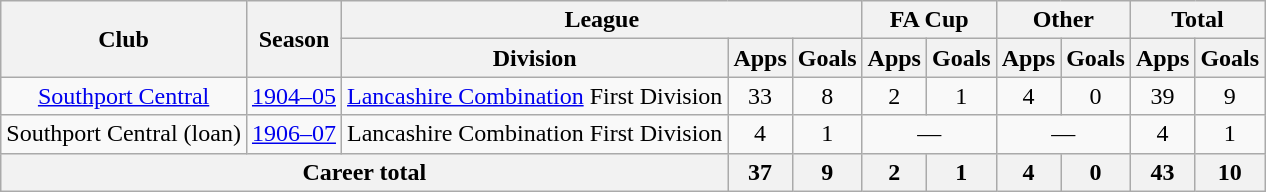<table class="wikitable" style="text-align: center;">
<tr>
<th rowspan="2">Club</th>
<th rowspan="2">Season</th>
<th colspan="3">League</th>
<th colspan="2">FA Cup</th>
<th colspan="2">Other</th>
<th colspan="2">Total</th>
</tr>
<tr>
<th>Division</th>
<th>Apps</th>
<th>Goals</th>
<th>Apps</th>
<th>Goals</th>
<th>Apps</th>
<th>Goals</th>
<th>Apps</th>
<th>Goals</th>
</tr>
<tr>
<td><a href='#'>Southport Central</a></td>
<td><a href='#'>1904–05</a></td>
<td><a href='#'>Lancashire Combination</a> First Division</td>
<td>33</td>
<td>8</td>
<td>2</td>
<td>1</td>
<td>4</td>
<td>0</td>
<td>39</td>
<td>9</td>
</tr>
<tr>
<td>Southport Central (loan)</td>
<td><a href='#'>1906–07</a></td>
<td>Lancashire Combination First Division</td>
<td>4</td>
<td>1</td>
<td colspan="2">―</td>
<td colspan="2">―</td>
<td>4</td>
<td>1</td>
</tr>
<tr>
<th colspan="3">Career total</th>
<th>37</th>
<th>9</th>
<th>2</th>
<th>1</th>
<th>4</th>
<th>0</th>
<th>43</th>
<th>10</th>
</tr>
</table>
